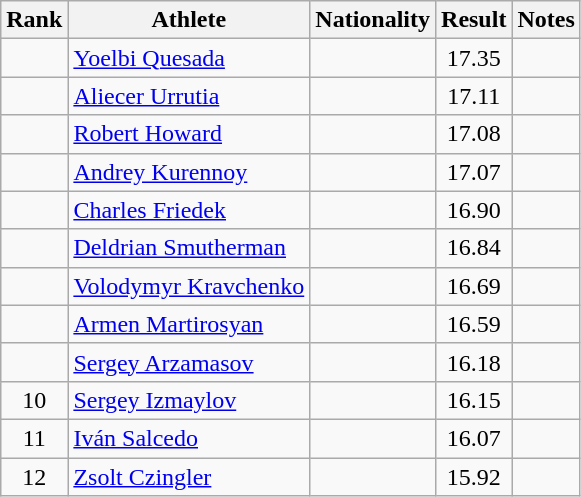<table class="wikitable sortable" style="text-align:center">
<tr>
<th>Rank</th>
<th>Athlete</th>
<th>Nationality</th>
<th>Result</th>
<th>Notes</th>
</tr>
<tr>
<td></td>
<td align=left><a href='#'>Yoelbi Quesada</a></td>
<td align=left></td>
<td>17.35</td>
<td></td>
</tr>
<tr>
<td></td>
<td align=left><a href='#'>Aliecer Urrutia</a></td>
<td align=left></td>
<td>17.11</td>
<td></td>
</tr>
<tr>
<td></td>
<td align=left><a href='#'>Robert Howard</a></td>
<td align=left></td>
<td>17.08</td>
<td></td>
</tr>
<tr>
<td></td>
<td align=left><a href='#'>Andrey Kurennoy</a></td>
<td align=left></td>
<td>17.07</td>
<td></td>
</tr>
<tr>
<td></td>
<td align=left><a href='#'>Charles Friedek</a></td>
<td align=left></td>
<td>16.90</td>
<td></td>
</tr>
<tr>
<td></td>
<td align=left><a href='#'>Deldrian Smutherman</a></td>
<td align=left></td>
<td>16.84</td>
<td></td>
</tr>
<tr>
<td></td>
<td align=left><a href='#'>Volodymyr Kravchenko</a></td>
<td align=left></td>
<td>16.69</td>
<td></td>
</tr>
<tr>
<td></td>
<td align=left><a href='#'>Armen Martirosyan</a></td>
<td align=left></td>
<td>16.59</td>
<td></td>
</tr>
<tr>
<td></td>
<td align=left><a href='#'>Sergey Arzamasov</a></td>
<td align=left></td>
<td>16.18</td>
<td></td>
</tr>
<tr>
<td>10</td>
<td align=left><a href='#'>Sergey Izmaylov</a></td>
<td align=left></td>
<td>16.15</td>
<td></td>
</tr>
<tr>
<td>11</td>
<td align=left><a href='#'>Iván Salcedo</a></td>
<td align=left></td>
<td>16.07</td>
<td></td>
</tr>
<tr>
<td>12</td>
<td align=left><a href='#'>Zsolt Czingler</a></td>
<td align=left></td>
<td>15.92</td>
<td></td>
</tr>
</table>
